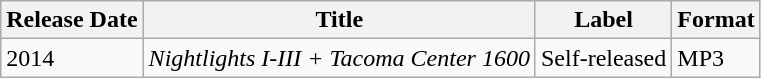<table class="wikitable">
<tr>
<th>Release Date</th>
<th>Title</th>
<th>Label</th>
<th>Format</th>
</tr>
<tr>
<td>2014</td>
<td><em>Nightlights I-III + Tacoma Center 1600</em></td>
<td>Self-released</td>
<td>MP3</td>
</tr>
</table>
